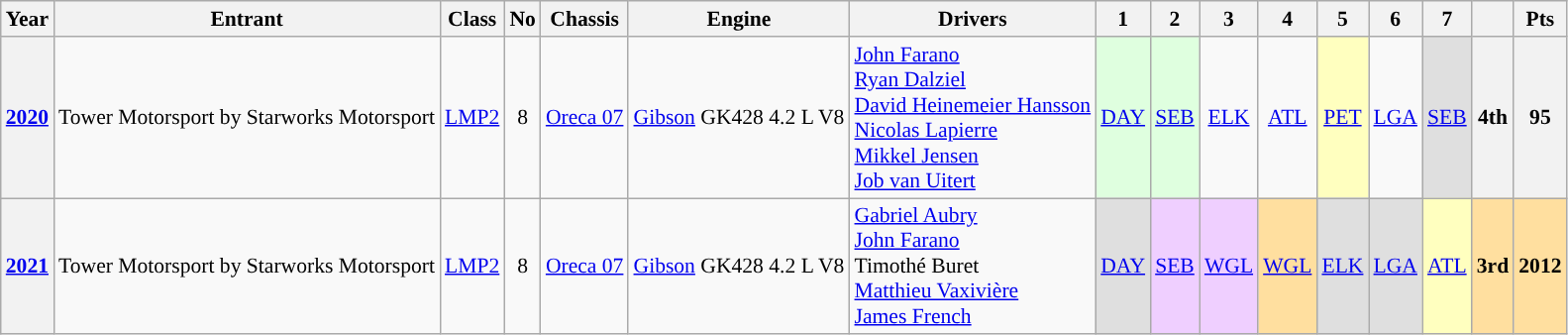<table class="wikitable" style="font-size: 90%; text-align:center">
<tr>
<th>Year</th>
<th>Entrant</th>
<th>Class</th>
<th>No</th>
<th>Chassis</th>
<th>Engine</th>
<th>Drivers</th>
<th>1</th>
<th>2</th>
<th>3</th>
<th>4</th>
<th>5</th>
<th>6</th>
<th>7</th>
<th></th>
<th>Pts</th>
</tr>
<tr>
<th><a href='#'>2020</a></th>
<td> Tower Motorsport by Starworks Motorsport</td>
<td><a href='#'>LMP2</a></td>
<td>8</td>
<td><a href='#'>Oreca 07</a></td>
<td><a href='#'>Gibson</a> GK428 4.2 L V8</td>
<td align="left"> <a href='#'>John Farano</a><br> <a href='#'>Ryan Dalziel</a><br> <a href='#'>David Heinemeier Hansson</a><br> <a href='#'>Nicolas Lapierre</a><br> <a href='#'>Mikkel Jensen</a><br> <a href='#'>Job van Uitert</a></td>
<td style="background:#DFFFDF;"><a href='#'>DAY</a><br></td>
<td style="background:#DFFFDF;"><a href='#'>SEB</a><br></td>
<td style="background:#;"><a href='#'>ELK</a></td>
<td style="background:#;"><a href='#'>ATL</a></td>
<td style="background:#FFFFBF;"><a href='#'>PET</a><br></td>
<td style="background:#;"><a href='#'>LGA</a></td>
<td style="background:#DFDFDF;"><a href='#'>SEB</a><br></td>
<th>4th</th>
<th>95</th>
</tr>
<tr>
<th><a href='#'>2021</a></th>
<td> Tower Motorsport by Starworks Motorsport</td>
<td><a href='#'>LMP2</a></td>
<td>8</td>
<td><a href='#'>Oreca 07</a></td>
<td><a href='#'>Gibson</a> GK428 4.2 L V8</td>
<td align="left"> <a href='#'>Gabriel Aubry</a><br> <a href='#'>John Farano</a><br> Timothé Buret<br> <a href='#'>Matthieu Vaxivière</a><br> <a href='#'>James French</a></td>
<td style="background:#DFDFDF;"><a href='#'>DAY</a><br></td>
<td style="background:#EFCFFF;"><a href='#'>SEB</a><br></td>
<td style="background:#EFCFFF;"><a href='#'>WGL</a><br></td>
<td style="background:#FFDF9F;"><a href='#'>WGL</a><br></td>
<td style="background:#DFDFDF;"><a href='#'>ELK</a><br></td>
<td style="background:#DFDFDF;"><a href='#'>LGA</a><br></td>
<td style="background:#FFFFBF;"><a href='#'>ATL</a><br></td>
<th style="background:#FFDF9F;">3rd</th>
<th style="background:#FFDF9F;">2012</th>
</tr>
</table>
